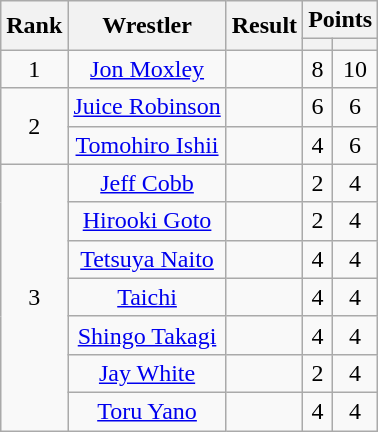<table class="wikitable mw-collapsible mw-collapsed" plainrowheaders sortable" style="text-align: center">
<tr>
<th scope="col" rowspan="2">Rank</th>
<th scope="col" rowspan="2">Wrestler</th>
<th scope="col" rowspan="2">Result</th>
<th scope="col" colspan="2">Points</th>
</tr>
<tr>
<th></th>
<th></th>
</tr>
<tr>
<td>1</td>
<td><a href='#'>Jon Moxley</a></td>
<td></td>
<td>8</td>
<td>10</td>
</tr>
<tr>
<td rowspan="2">2</td>
<td><a href='#'>Juice Robinson</a></td>
<td></td>
<td>6</td>
<td>6</td>
</tr>
<tr>
<td><a href='#'>Tomohiro Ishii</a></td>
<td></td>
<td>4</td>
<td>6</td>
</tr>
<tr>
<td rowspan="7">3</td>
<td><a href='#'>Jeff Cobb</a></td>
<td></td>
<td>2</td>
<td>4</td>
</tr>
<tr>
<td><a href='#'>Hirooki Goto</a></td>
<td></td>
<td>2</td>
<td>4</td>
</tr>
<tr>
<td><a href='#'>Tetsuya Naito</a></td>
<td></td>
<td>4</td>
<td>4</td>
</tr>
<tr>
<td><a href='#'>Taichi</a></td>
<td></td>
<td>4</td>
<td>4</td>
</tr>
<tr>
<td><a href='#'>Shingo Takagi</a></td>
<td></td>
<td>4</td>
<td>4</td>
</tr>
<tr>
<td><a href='#'>Jay White</a></td>
<td></td>
<td>2</td>
<td>4</td>
</tr>
<tr>
<td><a href='#'>Toru Yano</a></td>
<td></td>
<td>4</td>
<td>4</td>
</tr>
</table>
